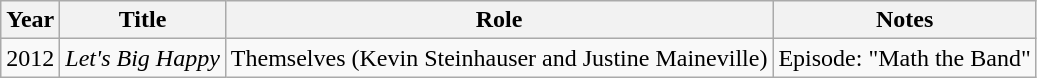<table class="wikitable sortable">
<tr>
<th>Year</th>
<th>Title</th>
<th>Role</th>
<th>Notes</th>
</tr>
<tr>
<td>2012</td>
<td><em>Let's Big Happy</em></td>
<td>Themselves (Kevin Steinhauser and Justine Maineville)</td>
<td>Episode: "Math the Band"</td>
</tr>
</table>
